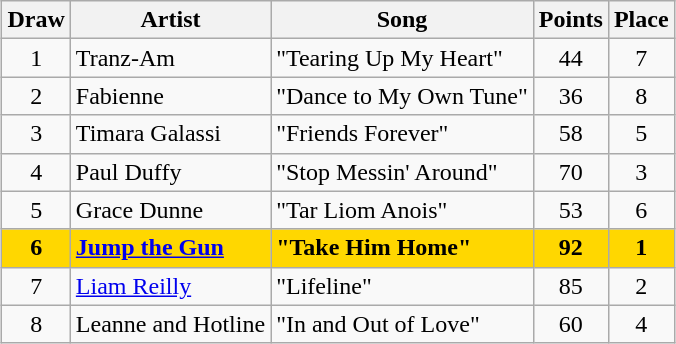<table class="sortable wikitable" style="margin: 1em auto 1em auto; text-align:center">
<tr>
<th>Draw</th>
<th>Artist</th>
<th>Song</th>
<th>Points</th>
<th>Place</th>
</tr>
<tr>
<td>1</td>
<td align="left">Tranz-Am</td>
<td align="left">"Tearing Up My Heart"</td>
<td>44</td>
<td>7</td>
</tr>
<tr>
<td>2</td>
<td align="left">Fabienne</td>
<td align="left">"Dance to My Own Tune"</td>
<td>36</td>
<td>8</td>
</tr>
<tr>
<td>3</td>
<td align="left">Timara Galassi</td>
<td align="left">"Friends Forever"</td>
<td>58</td>
<td>5</td>
</tr>
<tr>
<td>4</td>
<td align="left">Paul Duffy</td>
<td align="left">"Stop Messin' Around"</td>
<td>70</td>
<td>3</td>
</tr>
<tr>
<td>5</td>
<td align="left">Grace Dunne</td>
<td align="left">"Tar Liom Anois"</td>
<td>53</td>
<td>6</td>
</tr>
<tr bgcolor="gold">
<td><strong>6</strong></td>
<td align="left"><strong><a href='#'>Jump the Gun</a></strong></td>
<td align="left"><strong>"Take Him Home"</strong></td>
<td><strong>92</strong></td>
<td><strong>1</strong></td>
</tr>
<tr>
<td>7</td>
<td align="left"><a href='#'>Liam Reilly</a></td>
<td align="left">"Lifeline"</td>
<td>85</td>
<td>2</td>
</tr>
<tr>
<td>8</td>
<td align="left">Leanne and Hotline</td>
<td align="left">"In and Out of Love"</td>
<td>60</td>
<td>4</td>
</tr>
</table>
